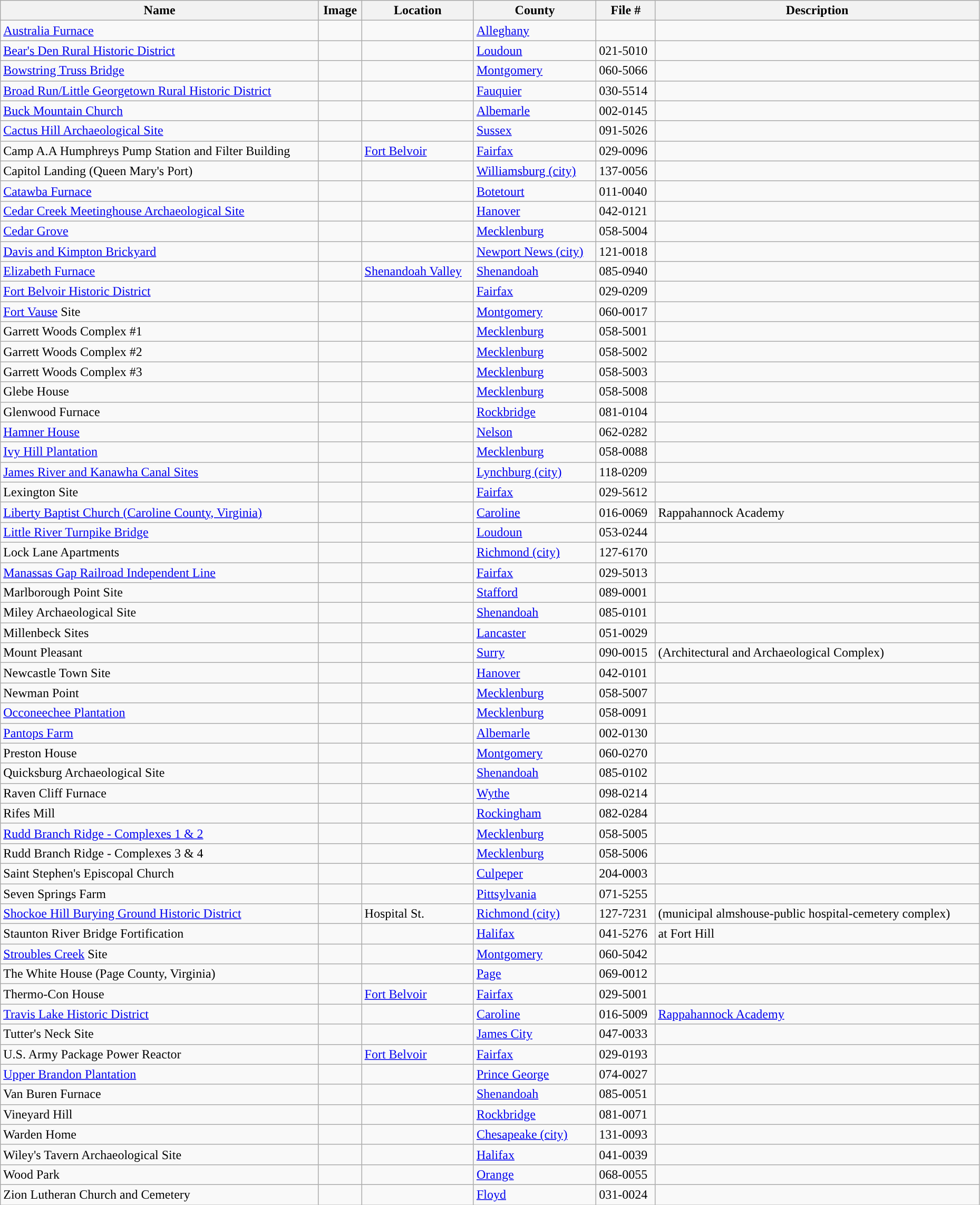<table class="wikitable sortable" style="width:98%">
<tr>
<th style="background-color:">Name</th>
<th style="background-color:">Image</th>
<th style="background-color:">Location</th>
<th style="background-color:">County</th>
<th style="background-color:">File #</th>
<th style="background-color:">Description</th>
</tr>
<tr>
<td><a href='#'>Australia Furnace</a></td>
<td></td>
<td></td>
<td><a href='#'>Alleghany</a></td>
<td></td>
<td></td>
</tr>
<tr>
<td><a href='#'>Bear's Den Rural Historic District</a></td>
<td></td>
<td></td>
<td><a href='#'>Loudoun</a></td>
<td>021-5010</td>
<td></td>
</tr>
<tr>
<td><a href='#'>Bowstring Truss Bridge</a></td>
<td></td>
<td></td>
<td><a href='#'>Montgomery</a></td>
<td>060-5066</td>
<td></td>
</tr>
<tr>
<td><a href='#'>Broad Run/Little Georgetown Rural Historic District</a></td>
<td></td>
<td></td>
<td><a href='#'>Fauquier</a></td>
<td>030-5514</td>
<td></td>
</tr>
<tr>
<td><a href='#'>Buck Mountain Church</a></td>
<td></td>
<td></td>
<td><a href='#'>Albemarle</a></td>
<td>002-0145</td>
<td></td>
</tr>
<tr>
<td><a href='#'>Cactus Hill Archaeological Site</a></td>
<td></td>
<td></td>
<td><a href='#'>Sussex</a></td>
<td>091-5026</td>
<td></td>
</tr>
<tr>
<td>Camp A.A Humphreys Pump Station and Filter Building</td>
<td></td>
<td><a href='#'>Fort Belvoir</a></td>
<td><a href='#'>Fairfax</a></td>
<td>029-0096</td>
<td></td>
</tr>
<tr>
<td>Capitol Landing (Queen Mary's Port)</td>
<td></td>
<td></td>
<td><a href='#'>Williamsburg (city)</a></td>
<td>137-0056</td>
<td></td>
</tr>
<tr>
<td><a href='#'>Catawba Furnace</a></td>
<td></td>
<td></td>
<td><a href='#'>Botetourt</a></td>
<td>011-0040</td>
<td></td>
</tr>
<tr>
<td><a href='#'>Cedar Creek Meetinghouse Archaeological Site</a></td>
<td></td>
<td></td>
<td><a href='#'>Hanover</a></td>
<td>042-0121</td>
<td></td>
</tr>
<tr>
<td><a href='#'>Cedar Grove</a></td>
<td></td>
<td></td>
<td><a href='#'>Mecklenburg</a></td>
<td>058-5004</td>
<td></td>
</tr>
<tr>
<td><a href='#'>Davis and Kimpton Brickyard</a></td>
<td></td>
<td></td>
<td><a href='#'>Newport News (city)</a></td>
<td>121-0018</td>
<td></td>
</tr>
<tr>
<td><a href='#'>Elizabeth Furnace</a></td>
<td></td>
<td><a href='#'>Shenandoah Valley</a></td>
<td><a href='#'>Shenandoah</a></td>
<td>085-0940</td>
<td></td>
</tr>
<tr>
<td><a href='#'>Fort Belvoir Historic District</a></td>
<td></td>
<td></td>
<td><a href='#'>Fairfax</a></td>
<td>029-0209</td>
<td></td>
</tr>
<tr>
<td><a href='#'>Fort Vause</a> Site</td>
<td></td>
<td></td>
<td><a href='#'>Montgomery</a></td>
<td>060-0017</td>
<td></td>
</tr>
<tr>
<td>Garrett Woods Complex #1</td>
<td></td>
<td></td>
<td><a href='#'>Mecklenburg</a></td>
<td>058-5001</td>
<td></td>
</tr>
<tr>
<td>Garrett Woods Complex #2</td>
<td></td>
<td></td>
<td><a href='#'>Mecklenburg</a></td>
<td>058-5002</td>
<td></td>
</tr>
<tr>
<td>Garrett Woods Complex #3</td>
<td></td>
<td></td>
<td><a href='#'>Mecklenburg</a></td>
<td>058-5003</td>
<td></td>
</tr>
<tr>
<td>Glebe House</td>
<td></td>
<td></td>
<td><a href='#'>Mecklenburg</a></td>
<td>058-5008</td>
<td></td>
</tr>
<tr>
<td>Glenwood Furnace</td>
<td></td>
<td></td>
<td><a href='#'>Rockbridge</a></td>
<td>081-0104</td>
<td></td>
</tr>
<tr>
<td><a href='#'>Hamner House</a></td>
<td></td>
<td></td>
<td><a href='#'>Nelson</a></td>
<td>062-0282</td>
<td></td>
</tr>
<tr>
<td><a href='#'>Ivy Hill Plantation</a></td>
<td></td>
<td></td>
<td><a href='#'>Mecklenburg</a></td>
<td>058-0088</td>
<td></td>
</tr>
<tr>
<td><a href='#'>James River and Kanawha Canal Sites</a></td>
<td></td>
<td></td>
<td><a href='#'>Lynchburg (city)</a></td>
<td>118-0209</td>
<td></td>
</tr>
<tr>
<td>Lexington Site</td>
<td></td>
<td></td>
<td><a href='#'>Fairfax</a></td>
<td>029-5612</td>
<td></td>
</tr>
<tr>
<td><a href='#'>Liberty Baptist Church (Caroline County, Virginia)</a></td>
<td></td>
<td></td>
<td><a href='#'>Caroline</a></td>
<td>016-0069</td>
<td>Rappahannock Academy</td>
</tr>
<tr>
<td><a href='#'>Little River Turnpike Bridge</a></td>
<td></td>
<td></td>
<td><a href='#'>Loudoun</a></td>
<td>053-0244</td>
<td></td>
</tr>
<tr>
<td>Lock Lane Apartments</td>
<td></td>
<td></td>
<td><a href='#'>Richmond (city)</a></td>
<td>127-6170</td>
<td></td>
</tr>
<tr>
<td><a href='#'>Manassas Gap Railroad Independent Line</a></td>
<td></td>
<td></td>
<td><a href='#'>Fairfax</a></td>
<td>029-5013</td>
<td></td>
</tr>
<tr>
<td>Marlborough Point Site</td>
<td></td>
<td></td>
<td><a href='#'>Stafford</a></td>
<td>089-0001</td>
<td></td>
</tr>
<tr>
<td>Miley Archaeological Site</td>
<td></td>
<td></td>
<td><a href='#'>Shenandoah</a></td>
<td>085-0101</td>
<td></td>
</tr>
<tr>
<td>Millenbeck Sites</td>
<td></td>
<td></td>
<td><a href='#'>Lancaster</a></td>
<td>051-0029</td>
<td></td>
</tr>
<tr>
<td>Mount Pleasant</td>
<td></td>
<td></td>
<td><a href='#'>Surry</a></td>
<td>090-0015</td>
<td>(Architectural and Archaeological Complex)</td>
</tr>
<tr>
<td>Newcastle Town Site</td>
<td></td>
<td></td>
<td><a href='#'>Hanover</a></td>
<td>042-0101</td>
<td></td>
</tr>
<tr>
<td>Newman Point</td>
<td></td>
<td></td>
<td><a href='#'>Mecklenburg</a></td>
<td>058-5007</td>
<td></td>
</tr>
<tr>
<td><a href='#'>Occoneechee Plantation</a></td>
<td></td>
<td></td>
<td><a href='#'>Mecklenburg</a></td>
<td>058-0091</td>
<td></td>
</tr>
<tr>
<td><a href='#'>Pantops Farm</a></td>
<td></td>
<td></td>
<td><a href='#'>Albemarle</a></td>
<td>002-0130</td>
<td></td>
</tr>
<tr>
<td>Preston House</td>
<td></td>
<td></td>
<td><a href='#'>Montgomery</a></td>
<td>060-0270</td>
<td></td>
</tr>
<tr>
<td>Quicksburg Archaeological Site</td>
<td></td>
<td></td>
<td><a href='#'>Shenandoah</a></td>
<td>085-0102</td>
<td></td>
</tr>
<tr>
<td>Raven Cliff Furnace</td>
<td></td>
<td></td>
<td><a href='#'>Wythe</a></td>
<td>098-0214</td>
<td></td>
</tr>
<tr>
<td>Rifes Mill</td>
<td></td>
<td></td>
<td><a href='#'>Rockingham</a></td>
<td>082-0284</td>
<td></td>
</tr>
<tr>
<td><a href='#'>Rudd Branch Ridge - Complexes 1 & 2</a></td>
<td></td>
<td></td>
<td><a href='#'>Mecklenburg</a></td>
<td>058-5005</td>
<td></td>
</tr>
<tr>
<td>Rudd Branch Ridge - Complexes 3 & 4</td>
<td></td>
<td></td>
<td><a href='#'>Mecklenburg</a></td>
<td>058-5006</td>
<td></td>
</tr>
<tr>
<td>Saint Stephen's Episcopal Church</td>
<td></td>
<td></td>
<td><a href='#'>Culpeper</a></td>
<td>204-0003</td>
<td></td>
</tr>
<tr>
<td>Seven Springs Farm</td>
<td></td>
<td></td>
<td><a href='#'>Pittsylvania</a></td>
<td>071-5255</td>
<td></td>
</tr>
<tr>
<td><a href='#'>Shockoe Hill Burying Ground Historic District</a></td>
<td></td>
<td>Hospital St.</td>
<td><a href='#'>Richmond (city)</a></td>
<td>127-7231</td>
<td>(municipal almshouse-public hospital-cemetery complex)</td>
</tr>
<tr>
<td>Staunton River Bridge Fortification</td>
<td></td>
<td></td>
<td><a href='#'>Halifax</a></td>
<td>041-5276</td>
<td>at Fort Hill</td>
</tr>
<tr>
<td><a href='#'>Stroubles Creek</a> Site</td>
<td></td>
<td></td>
<td><a href='#'>Montgomery</a></td>
<td>060-5042</td>
<td></td>
</tr>
<tr>
<td>The White House (Page County, Virginia)</td>
<td></td>
<td></td>
<td><a href='#'>Page</a></td>
<td>069-0012</td>
<td></td>
</tr>
<tr>
<td>Thermo-Con House</td>
<td></td>
<td><a href='#'>Fort Belvoir</a></td>
<td><a href='#'>Fairfax</a></td>
<td>029-5001</td>
<td></td>
</tr>
<tr>
<td><a href='#'>Travis Lake Historic District</a></td>
<td></td>
<td></td>
<td><a href='#'>Caroline</a></td>
<td>016-5009</td>
<td><a href='#'>Rappahannock Academy</a></td>
</tr>
<tr>
<td>Tutter's Neck Site</td>
<td></td>
<td></td>
<td><a href='#'>James City</a></td>
<td>047-0033</td>
<td></td>
</tr>
<tr>
<td>U.S. Army Package Power Reactor</td>
<td></td>
<td><a href='#'>Fort Belvoir</a></td>
<td><a href='#'>Fairfax</a></td>
<td>029-0193</td>
<td></td>
</tr>
<tr>
<td><a href='#'>Upper Brandon Plantation</a></td>
<td></td>
<td></td>
<td><a href='#'>Prince George</a></td>
<td>074-0027</td>
<td></td>
</tr>
<tr>
<td>Van Buren Furnace</td>
<td></td>
<td></td>
<td><a href='#'>Shenandoah</a></td>
<td>085-0051</td>
<td></td>
</tr>
<tr>
<td>Vineyard Hill</td>
<td></td>
<td></td>
<td><a href='#'>Rockbridge</a></td>
<td>081-0071</td>
<td></td>
</tr>
<tr>
<td>Warden Home</td>
<td></td>
<td></td>
<td><a href='#'>Chesapeake (city)</a></td>
<td>131-0093</td>
<td></td>
</tr>
<tr>
<td>Wiley's Tavern Archaeological Site</td>
<td></td>
<td></td>
<td><a href='#'>Halifax</a></td>
<td>041-0039</td>
<td></td>
</tr>
<tr>
<td>Wood Park</td>
<td></td>
<td></td>
<td><a href='#'>Orange</a></td>
<td>068-0055</td>
<td></td>
</tr>
<tr>
<td>Zion Lutheran Church and Cemetery</td>
<td></td>
<td></td>
<td><a href='#'>Floyd</a></td>
<td>031-0024</td>
<td></td>
</tr>
</table>
